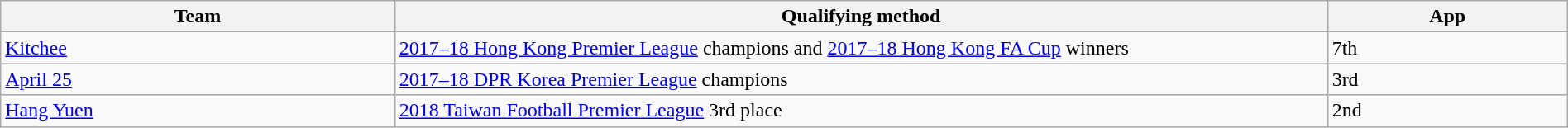<table class="wikitable" style="table-layout:fixed;width:100%;">
<tr>
<th width=25%>Team</th>
<th width=60%>Qualifying method</th>
<th width=15%>App </th>
</tr>
<tr>
<td> <a href='#'>Kitchee</a></td>
<td><a href='#'>2017–18 Hong Kong Premier League</a> champions and <a href='#'>2017–18 Hong Kong FA Cup</a> winners</td>
<td>7th </td>
</tr>
<tr>
<td> <a href='#'>April 25</a></td>
<td><a href='#'>2017–18 DPR Korea Premier League</a> champions</td>
<td>3rd </td>
</tr>
<tr>
<td> <a href='#'>Hang Yuen</a></td>
<td><a href='#'>2018 Taiwan Football Premier League</a> 3rd place</td>
<td>2nd </td>
</tr>
</table>
